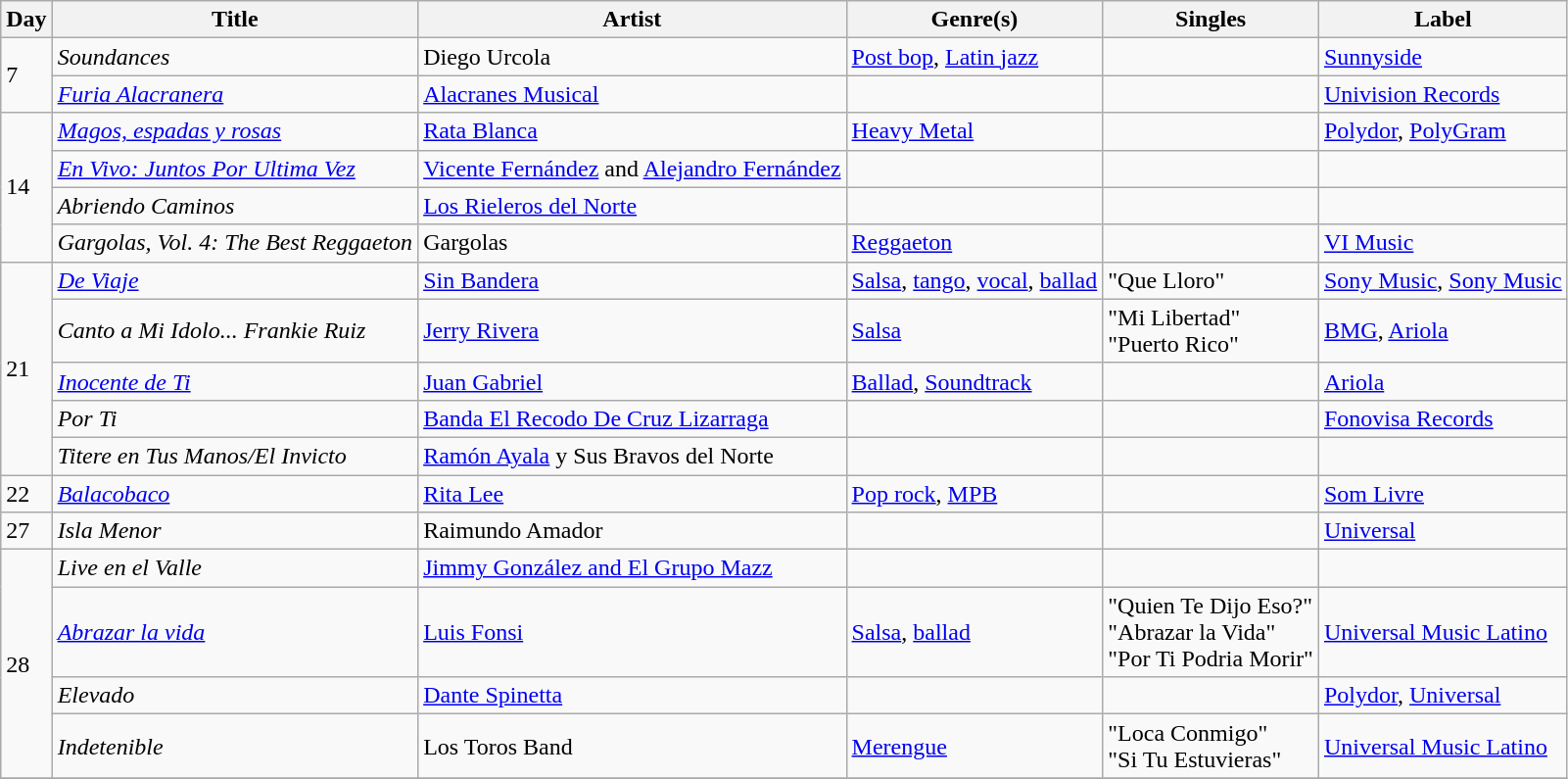<table class="wikitable sortable" style="text-align: left;">
<tr>
<th>Day</th>
<th>Title</th>
<th>Artist</th>
<th>Genre(s)</th>
<th>Singles</th>
<th>Label</th>
</tr>
<tr>
<td rowspan="2">7</td>
<td><em>Soundances</em></td>
<td>Diego Urcola</td>
<td><a href='#'>Post bop</a>, <a href='#'>Latin jazz</a></td>
<td></td>
<td><a href='#'>Sunnyside</a></td>
</tr>
<tr>
<td><em><a href='#'>Furia Alacranera</a></em></td>
<td><a href='#'>Alacranes Musical</a></td>
<td></td>
<td></td>
<td><a href='#'>Univision Records</a></td>
</tr>
<tr>
<td rowspan="4">14</td>
<td><em><a href='#'>Magos, espadas y rosas</a></em></td>
<td><a href='#'>Rata Blanca</a></td>
<td><a href='#'>Heavy Metal</a></td>
<td></td>
<td><a href='#'>Polydor</a>, <a href='#'>PolyGram</a></td>
</tr>
<tr>
<td><em><a href='#'>En Vivo: Juntos Por Ultima Vez</a></em></td>
<td><a href='#'>Vicente Fernández</a> and <a href='#'>Alejandro Fernández</a></td>
<td></td>
<td></td>
<td></td>
</tr>
<tr>
<td><em>Abriendo Caminos</em></td>
<td><a href='#'>Los Rieleros del Norte</a></td>
<td></td>
<td></td>
<td></td>
</tr>
<tr>
<td><em>Gargolas, Vol. 4: The Best Reggaeton</em></td>
<td>Gargolas</td>
<td><a href='#'>Reggaeton</a></td>
<td></td>
<td><a href='#'>VI Music</a></td>
</tr>
<tr>
<td rowspan="5">21</td>
<td><em><a href='#'>De Viaje</a></em></td>
<td><a href='#'>Sin Bandera</a></td>
<td><a href='#'>Salsa</a>, <a href='#'>tango</a>, <a href='#'>vocal</a>, <a href='#'>ballad</a></td>
<td>"Que Lloro"</td>
<td><a href='#'>Sony Music</a>, <a href='#'>Sony Music</a></td>
</tr>
<tr>
<td><em>Canto a Mi Idolo... Frankie Ruiz</em></td>
<td><a href='#'>Jerry Rivera</a></td>
<td><a href='#'>Salsa</a></td>
<td>"Mi Libertad"<br>"Puerto Rico"</td>
<td><a href='#'>BMG</a>, <a href='#'>Ariola</a></td>
</tr>
<tr>
<td><em><a href='#'>Inocente de Ti</a></em></td>
<td><a href='#'>Juan Gabriel</a></td>
<td><a href='#'>Ballad</a>, <a href='#'>Soundtrack</a></td>
<td></td>
<td><a href='#'>Ariola</a></td>
</tr>
<tr>
<td><em>Por Ti</em></td>
<td><a href='#'>Banda El Recodo De Cruz Lizarraga</a></td>
<td></td>
<td></td>
<td><a href='#'>Fonovisa Records</a></td>
</tr>
<tr>
<td><em>Titere en Tus Manos/El Invicto</em></td>
<td><a href='#'>Ramón Ayala</a> y Sus Bravos del Norte</td>
<td></td>
<td></td>
<td></td>
</tr>
<tr>
<td>22</td>
<td><em><a href='#'>Balacobaco</a></em></td>
<td><a href='#'>Rita Lee</a></td>
<td><a href='#'>Pop rock</a>, <a href='#'>MPB</a></td>
<td></td>
<td><a href='#'>Som Livre</a></td>
</tr>
<tr>
<td>27</td>
<td><em>Isla Menor</em></td>
<td>Raimundo Amador</td>
<td></td>
<td></td>
<td><a href='#'>Universal</a></td>
</tr>
<tr>
<td rowspan="4">28</td>
<td><em>Live en el Valle</em></td>
<td><a href='#'>Jimmy González and El Grupo Mazz</a></td>
<td></td>
<td></td>
<td></td>
</tr>
<tr>
<td><em><a href='#'>Abrazar la vida</a></em></td>
<td><a href='#'>Luis Fonsi</a></td>
<td><a href='#'>Salsa</a>, <a href='#'>ballad</a></td>
<td>"Quien Te Dijo Eso?"<br>"Abrazar la Vida"<br>"Por Ti Podria Morir"</td>
<td><a href='#'>Universal Music Latino</a></td>
</tr>
<tr>
<td><em>Elevado</em></td>
<td><a href='#'>Dante Spinetta</a></td>
<td></td>
<td></td>
<td><a href='#'>Polydor</a>, <a href='#'>Universal</a></td>
</tr>
<tr>
<td><em>Indetenible</em></td>
<td>Los Toros Band</td>
<td><a href='#'>Merengue</a></td>
<td>"Loca Conmigo"<br>"Si Tu Estuvieras"</td>
<td><a href='#'>Universal Music Latino</a></td>
</tr>
<tr>
</tr>
</table>
